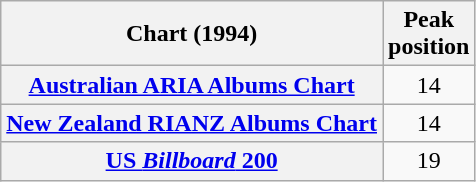<table class="wikitable sortable plainrowheaders" style="text-align:left">
<tr>
<th scope="col">Chart (1994)</th>
<th scope="col">Peak<br>position</th>
</tr>
<tr>
<th scope="row"><a href='#'>Australian ARIA Albums Chart</a></th>
<td style="text-align:center">14</td>
</tr>
<tr>
<th scope="row"><a href='#'>New Zealand RIANZ Albums Chart</a></th>
<td style="text-align:center">14</td>
</tr>
<tr>
<th scope="row"><a href='#'>US <em>Billboard</em> 200</a></th>
<td style="text-align:center">19</td>
</tr>
</table>
